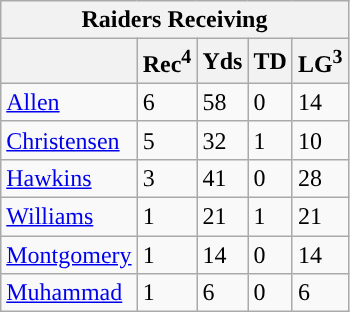<table class="wikitable">
<tr>
<th colspan="5">Raiders Receiving</th>
</tr>
<tr>
<th></th>
<th>Rec<sup>4</sup></th>
<th>Yds</th>
<th>TD</th>
<th>LG<sup>3</sup></th>
</tr>
<tr>
<td><a href='#'>Allen</a></td>
<td>6</td>
<td>58</td>
<td>0</td>
<td>14</td>
</tr>
<tr>
<td><a href='#'>Christensen</a></td>
<td>5</td>
<td>32</td>
<td>1</td>
<td>10</td>
</tr>
<tr>
<td><a href='#'>Hawkins</a></td>
<td>3</td>
<td>41</td>
<td>0</td>
<td>28</td>
</tr>
<tr>
<td><a href='#'>Williams</a></td>
<td>1</td>
<td>21</td>
<td>1</td>
<td>21</td>
</tr>
<tr>
<td><a href='#'>Montgomery</a></td>
<td>1</td>
<td>14</td>
<td>0</td>
<td>14</td>
</tr>
<tr>
<td><a href='#'>Muhammad</a></td>
<td>1</td>
<td>6</td>
<td>0</td>
<td>6</td>
</tr>
</table>
